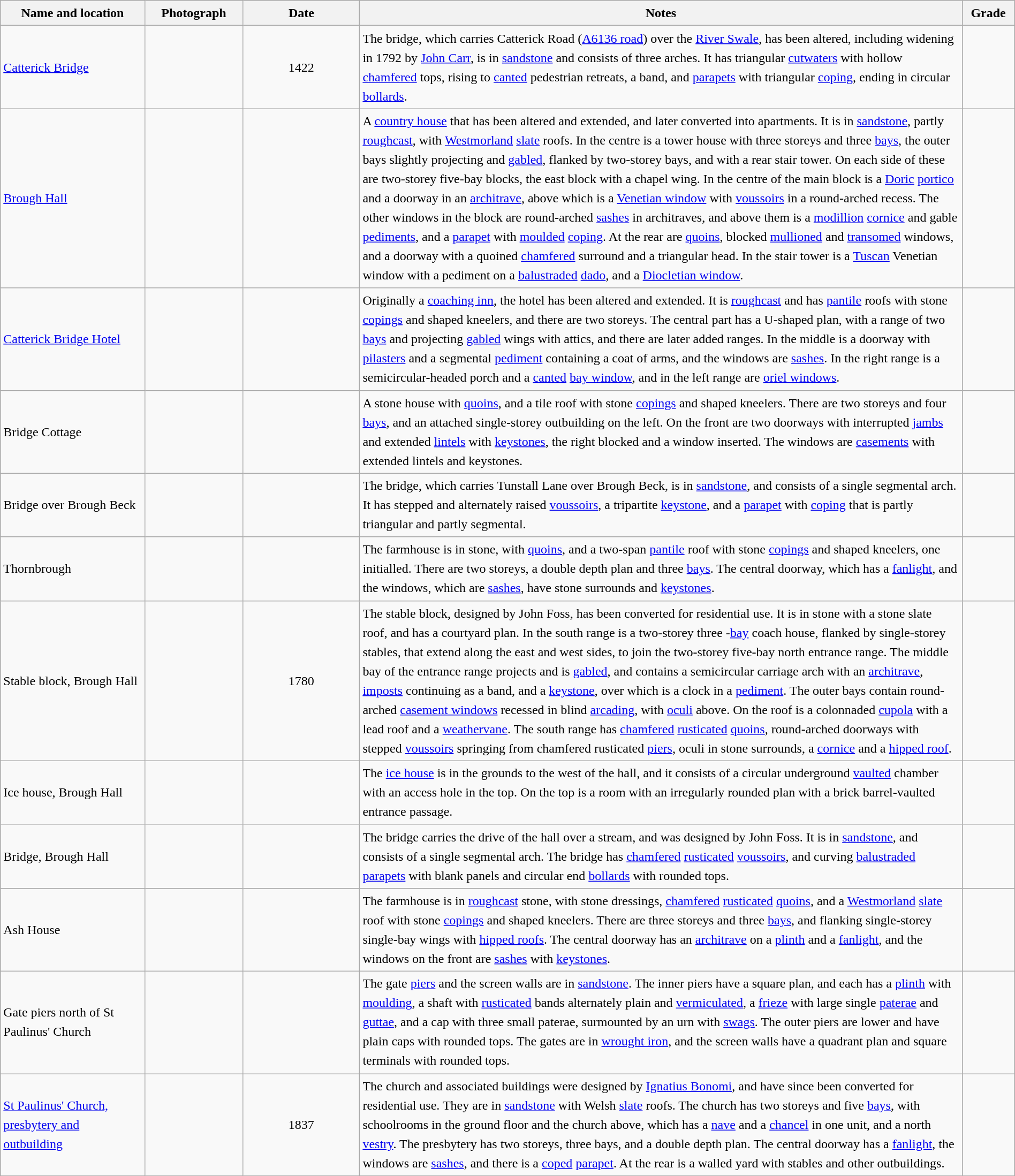<table class="wikitable sortable plainrowheaders" style="width:100%; border:0px; text-align:left; line-height:150%">
<tr>
<th scope="col"  style="width:150px">Name and location</th>
<th scope="col"  style="width:100px" class="unsortable">Photograph</th>
<th scope="col"  style="width:120px">Date</th>
<th scope="col"  style="width:650px" class="unsortable">Notes</th>
<th scope="col"  style="width:50px">Grade</th>
</tr>
<tr>
<td><a href='#'>Catterick Bridge</a><br><small></small></td>
<td></td>
<td align="center">1422</td>
<td>The bridge, which carries Catterick Road (<a href='#'>A6136 road</a>) over the <a href='#'>River Swale</a>, has been altered, including widening in 1792 by <a href='#'>John Carr</a>, is in <a href='#'>sandstone</a> and consists of three arches.  It has triangular <a href='#'>cutwaters</a> with hollow <a href='#'>chamfered</a> tops, rising to <a href='#'>canted</a> pedestrian retreats, a band, and <a href='#'>parapets</a> with triangular <a href='#'>coping</a>, ending in circular <a href='#'>bollards</a>.</td>
<td align="center" ></td>
</tr>
<tr>
<td><a href='#'>Brough Hall</a><br><small></small></td>
<td></td>
<td align="center"></td>
<td>A <a href='#'>country house</a> that has been altered and extended, and later converted into apartments.  It is in <a href='#'>sandstone</a>, partly <a href='#'>roughcast</a>, with <a href='#'>Westmorland</a> <a href='#'>slate</a> roofs.  In the centre is a tower house with three storeys and three <a href='#'>bays</a>, the outer bays slightly projecting and <a href='#'>gabled</a>, flanked by two-storey bays, and with a rear stair tower.  On each side of these are two-storey five-bay blocks, the east block with a chapel wing.  In the centre of the main block is a <a href='#'>Doric</a> <a href='#'>portico</a> and a doorway in an <a href='#'>architrave</a>, above which is a <a href='#'>Venetian window</a> with <a href='#'>voussoirs</a> in a round-arched recess.  The other windows in the block are round-arched <a href='#'>sashes</a> in architraves, and above them is a <a href='#'>modillion</a> <a href='#'>cornice</a> and gable <a href='#'>pediments</a>, and a <a href='#'>parapet</a> with <a href='#'>moulded</a> <a href='#'>coping</a>.  At the rear are <a href='#'>quoins</a>, blocked <a href='#'>mullioned</a> and <a href='#'>transomed</a> windows, and a doorway with a quoined <a href='#'>chamfered</a> surround and a triangular head.  In the stair tower is a <a href='#'>Tuscan</a> Venetian window with a pediment on a <a href='#'>balustraded</a> <a href='#'>dado</a>, and a <a href='#'>Diocletian window</a>.</td>
<td align="center" ></td>
</tr>
<tr>
<td><a href='#'>Catterick Bridge Hotel</a><br><small></small></td>
<td></td>
<td align="center"></td>
<td>Originally a <a href='#'>coaching inn</a>, the hotel has been altered and extended.  It is <a href='#'>roughcast</a> and has <a href='#'>pantile</a> roofs with stone <a href='#'>copings</a> and shaped kneelers, and there are two storeys.  The central part has a U-shaped plan, with a range of two <a href='#'>bays</a> and projecting <a href='#'>gabled</a> wings with attics, and there are later added ranges.  In the middle is a doorway with <a href='#'>pilasters</a> and a segmental <a href='#'>pediment</a> containing a coat of arms, and the windows are <a href='#'>sashes</a>.  In the right range is a semicircular-headed porch and a <a href='#'>canted</a> <a href='#'>bay window</a>, and in the left range are <a href='#'>oriel windows</a>.</td>
<td align="center" ></td>
</tr>
<tr>
<td>Bridge Cottage<br><small></small></td>
<td></td>
<td align="center"></td>
<td>A stone house with <a href='#'>quoins</a>, and a tile roof with stone <a href='#'>copings</a> and shaped kneelers.  There are two storeys and four <a href='#'>bays</a>, and an attached single-storey outbuilding on the left.  On the front are two doorways with interrupted <a href='#'>jambs</a> and extended <a href='#'>lintels</a> with <a href='#'>keystones</a>, the right blocked and a window inserted.  The windows are <a href='#'>casements</a> with extended lintels and keystones.</td>
<td align="center" ></td>
</tr>
<tr>
<td>Bridge over Brough Beck<br><small></small></td>
<td></td>
<td align="center"></td>
<td>The bridge, which carries Tunstall Lane over Brough Beck, is in <a href='#'>sandstone</a>, and consists of a single segmental arch.  It has stepped and alternately raised <a href='#'>voussoirs</a>, a tripartite <a href='#'>keystone</a>, and a <a href='#'>parapet</a> with <a href='#'>coping</a> that is partly triangular and partly segmental.</td>
<td align="center" ></td>
</tr>
<tr>
<td>Thornbrough<br><small></small></td>
<td></td>
<td align="center"></td>
<td>The farmhouse is in stone, with <a href='#'>quoins</a>, and a two-span <a href='#'>pantile</a> roof with stone <a href='#'>copings</a> and shaped kneelers, one initialled.  There are two storeys, a double depth plan and three <a href='#'>bays</a>.  The central doorway, which has a <a href='#'>fanlight</a>, and the windows, which are <a href='#'>sashes</a>, have stone surrounds and <a href='#'>keystones</a>.</td>
<td align="center" ></td>
</tr>
<tr>
<td>Stable block, Brough Hall<br><small></small></td>
<td></td>
<td align="center">1780</td>
<td>The stable block, designed by John Foss, has been converted for residential use.  It is in stone with a stone slate roof, and has a courtyard plan.  In the south range is a two-storey three -<a href='#'>bay</a> coach house, flanked by single-storey stables, that extend along the east and west sides, to join the two-storey five-bay north entrance range.  The middle bay of the entrance range projects and is <a href='#'>gabled</a>, and contains a semicircular carriage arch with an <a href='#'>architrave</a>, <a href='#'>imposts</a> continuing as a band, and a <a href='#'>keystone</a>, over which is a clock in a <a href='#'>pediment</a>.  The outer bays contain round-arched <a href='#'>casement windows</a> recessed in blind <a href='#'>arcading</a>, with <a href='#'>oculi</a> above.  On the roof is a colonnaded <a href='#'>cupola</a> with a lead roof and a <a href='#'>weathervane</a>.  The south range has <a href='#'>chamfered</a> <a href='#'>rusticated</a> <a href='#'>quoins</a>, round-arched doorways with stepped <a href='#'>voussoirs</a> springing from chamfered rusticated <a href='#'>piers</a>, oculi in stone surrounds, a <a href='#'>cornice</a> and a <a href='#'>hipped roof</a>.</td>
<td align="center" ></td>
</tr>
<tr>
<td>Ice house, Brough Hall<br><small></small></td>
<td></td>
<td align="center"></td>
<td>The <a href='#'>ice house</a> is in the grounds to the west of the hall, and it consists of a circular underground <a href='#'>vaulted</a> chamber with an access hole in the top. On the top is a room with an irregularly rounded plan with a brick barrel-vaulted entrance passage.</td>
<td align="center" ></td>
</tr>
<tr>
<td>Bridge, Brough Hall<br><small></small></td>
<td></td>
<td align="center"></td>
<td>The bridge carries the drive of the hall over a stream, and was designed by John Foss.  It is in <a href='#'>sandstone</a>, and consists of a single segmental arch.  The bridge has <a href='#'>chamfered</a> <a href='#'>rusticated</a> <a href='#'>voussoirs</a>, and curving <a href='#'>balustraded</a> <a href='#'>parapets</a> with blank panels and circular end <a href='#'>bollards</a> with rounded tops.</td>
<td align="center" ></td>
</tr>
<tr>
<td>Ash House<br><small></small></td>
<td></td>
<td align="center"></td>
<td>The farmhouse is in <a href='#'>roughcast</a> stone, with stone dressings, <a href='#'>chamfered</a> <a href='#'>rusticated</a> <a href='#'>quoins</a>, and a <a href='#'>Westmorland</a> <a href='#'>slate</a> roof with stone <a href='#'>copings</a> and shaped kneelers.  There are three storeys and three <a href='#'>bays</a>, and flanking single-storey single-bay wings with <a href='#'>hipped roofs</a>.  The central doorway has an <a href='#'>architrave</a> on a <a href='#'>plinth</a> and a <a href='#'>fanlight</a>, and the windows on the front are <a href='#'>sashes</a> with <a href='#'>keystones</a>.</td>
<td align="center" ></td>
</tr>
<tr>
<td>Gate piers north of St Paulinus' Church<br><small></small></td>
<td></td>
<td align="center"></td>
<td>The gate <a href='#'>piers</a> and the screen walls are in <a href='#'>sandstone</a>.  The inner piers have a square plan, and each has a <a href='#'>plinth</a> with <a href='#'>moulding</a>, a shaft with <a href='#'>rusticated</a> bands alternately plain and <a href='#'>vermiculated</a>, a <a href='#'>frieze</a> with large single <a href='#'>paterae</a> and <a href='#'>guttae</a>, and a cap with three small paterae, surmounted by an urn with <a href='#'>swags</a>.  The outer piers are lower and have plain caps with rounded tops.  The gates are in <a href='#'>wrought iron</a>, and the screen walls have a quadrant plan and square terminals with rounded tops.</td>
<td align="center" ></td>
</tr>
<tr>
<td><a href='#'>St Paulinus' Church, presbytery and outbuilding</a><br><small></small></td>
<td></td>
<td align="center">1837</td>
<td>The church and associated buildings were designed by <a href='#'>Ignatius Bonomi</a>, and have since been converted for residential use.  They are in <a href='#'>sandstone</a> with Welsh <a href='#'>slate</a> roofs.  The church has two storeys and five <a href='#'>bays</a>, with schoolrooms in the ground floor and the church above, which has a <a href='#'>nave</a> and a <a href='#'>chancel</a> in one unit, and a north <a href='#'>vestry</a>.  The presbytery has two storeys, three bays, and a double depth plan. The central doorway has a <a href='#'>fanlight</a>, the windows are <a href='#'>sashes</a>, and there is a <a href='#'>coped</a> <a href='#'>parapet</a>.  At the rear is a walled yard with stables and other outbuildings.</td>
<td align="center" ></td>
</tr>
<tr>
</tr>
</table>
